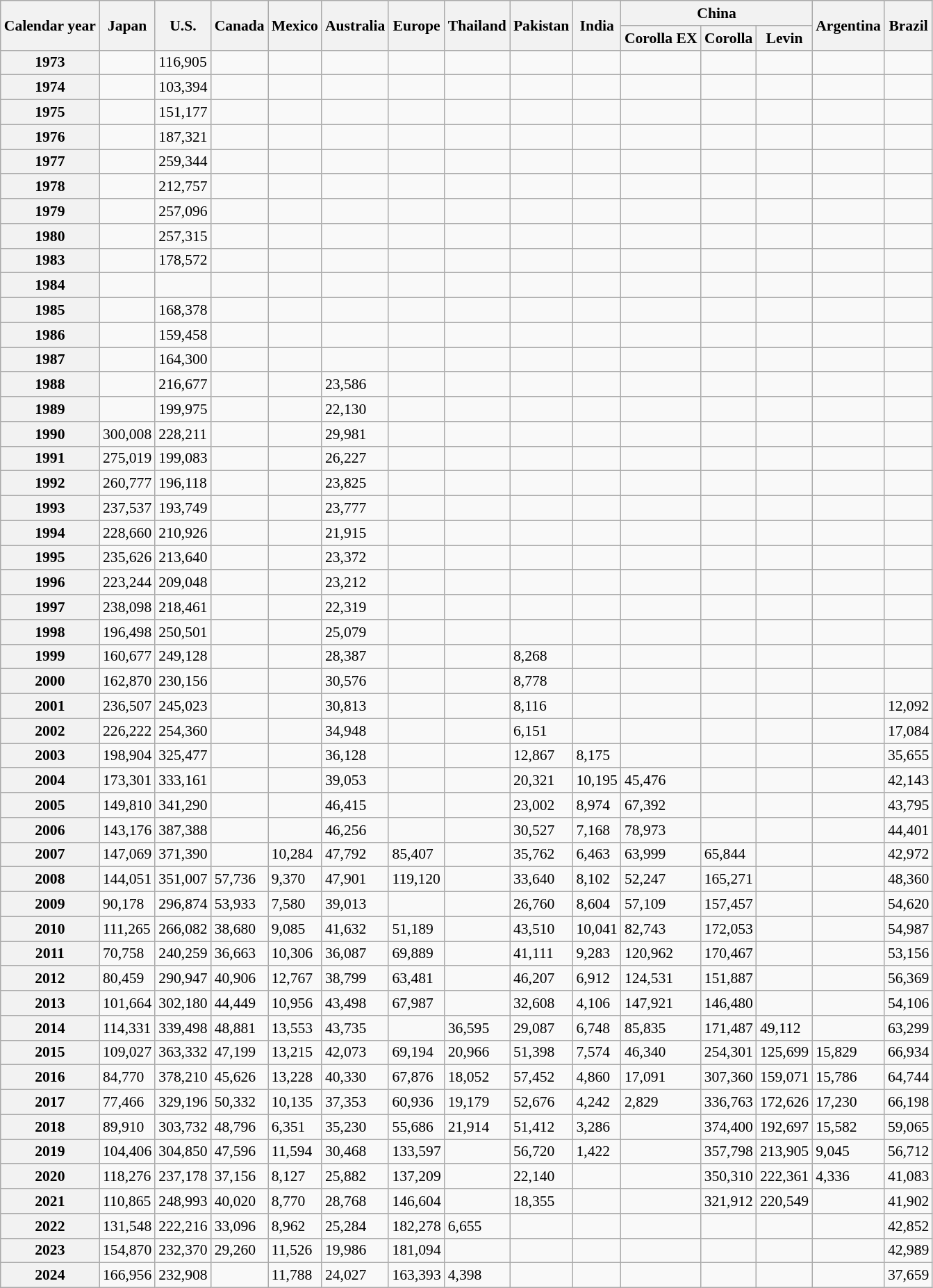<table class="wikitable mw-collapsible plainrowheaders" style="font-size:90%">
<tr>
<th scope="col" rowspan="2">Calendar year</th>
<th scope="col" rowspan="2">Japan</th>
<th scope="col" rowspan="2">U.S.</th>
<th rowspan="2">Canada</th>
<th rowspan="2">Mexico</th>
<th rowspan="2">Australia</th>
<th rowspan="2">Europe</th>
<th rowspan="2">Thailand</th>
<th scope="col" rowspan="2">Pakistan</th>
<th rowspan="2">India</th>
<th scope="colgroup" colspan="3">China</th>
<th scope="col" rowspan="2">Argentina</th>
<th scope="col" rowspan="2">Brazil</th>
</tr>
<tr>
<th scope="col">Corolla EX</th>
<th scope="col">Corolla</th>
<th scope="col">Levin</th>
</tr>
<tr>
<th scope="row">1973</th>
<td></td>
<td>116,905</td>
<td></td>
<td></td>
<td></td>
<td></td>
<td></td>
<td></td>
<td></td>
<td></td>
<td></td>
<td></td>
<td></td>
<td></td>
</tr>
<tr>
<th scope="row">1974</th>
<td></td>
<td>103,394</td>
<td></td>
<td></td>
<td></td>
<td></td>
<td></td>
<td></td>
<td></td>
<td></td>
<td></td>
<td></td>
<td></td>
<td></td>
</tr>
<tr>
<th scope="row">1975</th>
<td></td>
<td>151,177</td>
<td></td>
<td></td>
<td></td>
<td></td>
<td></td>
<td></td>
<td></td>
<td></td>
<td></td>
<td></td>
<td></td>
<td></td>
</tr>
<tr>
<th scope="row">1976</th>
<td></td>
<td>187,321</td>
<td></td>
<td></td>
<td></td>
<td></td>
<td></td>
<td></td>
<td></td>
<td></td>
<td></td>
<td></td>
<td></td>
<td></td>
</tr>
<tr>
<th scope="row">1977</th>
<td></td>
<td>259,344</td>
<td></td>
<td></td>
<td></td>
<td></td>
<td></td>
<td></td>
<td></td>
<td></td>
<td></td>
<td></td>
<td></td>
<td></td>
</tr>
<tr>
<th scope="row">1978</th>
<td></td>
<td>212,757</td>
<td></td>
<td></td>
<td></td>
<td></td>
<td></td>
<td></td>
<td></td>
<td></td>
<td></td>
<td></td>
<td></td>
<td></td>
</tr>
<tr>
<th scope="row">1979</th>
<td></td>
<td>257,096</td>
<td></td>
<td></td>
<td></td>
<td></td>
<td></td>
<td></td>
<td></td>
<td></td>
<td></td>
<td></td>
<td></td>
<td></td>
</tr>
<tr>
<th scope="row">1980</th>
<td></td>
<td>257,315</td>
<td></td>
<td></td>
<td></td>
<td></td>
<td></td>
<td></td>
<td></td>
<td></td>
<td></td>
<td></td>
<td></td>
</tr>
<tr>
<th scope="row">1983</th>
<td></td>
<td>178,572</td>
<td></td>
<td></td>
<td></td>
<td></td>
<td></td>
<td></td>
<td></td>
<td></td>
<td></td>
<td></td>
<td></td>
<td></td>
</tr>
<tr>
<th scope="row">1984</th>
<td></td>
<td></td>
<td></td>
<td></td>
<td></td>
<td></td>
<td></td>
<td></td>
<td></td>
<td></td>
<td></td>
<td></td>
<td></td>
<td></td>
</tr>
<tr>
<th scope="row">1985</th>
<td></td>
<td>168,378</td>
<td></td>
<td></td>
<td></td>
<td></td>
<td></td>
<td></td>
<td></td>
<td></td>
<td></td>
<td></td>
<td></td>
<td></td>
</tr>
<tr>
<th scope="row">1986</th>
<td></td>
<td>159,458</td>
<td></td>
<td></td>
<td></td>
<td></td>
<td></td>
<td></td>
<td></td>
<td></td>
<td></td>
<td></td>
<td></td>
<td></td>
</tr>
<tr>
<th scope="row">1987</th>
<td></td>
<td>164,300</td>
<td></td>
<td></td>
<td></td>
<td></td>
<td></td>
<td></td>
<td></td>
<td></td>
<td></td>
<td></td>
<td></td>
<td></td>
</tr>
<tr>
<th scope="row">1988</th>
<td></td>
<td>216,677</td>
<td></td>
<td></td>
<td>23,586</td>
<td></td>
<td></td>
<td></td>
<td></td>
<td></td>
<td></td>
<td></td>
<td></td>
<td></td>
</tr>
<tr>
<th scope="row">1989</th>
<td></td>
<td>199,975</td>
<td></td>
<td></td>
<td>22,130</td>
<td></td>
<td></td>
<td></td>
<td></td>
<td></td>
<td></td>
<td></td>
<td></td>
<td></td>
</tr>
<tr>
<th scope="row">1990</th>
<td>300,008</td>
<td>228,211</td>
<td></td>
<td></td>
<td>29,981</td>
<td></td>
<td></td>
<td></td>
<td></td>
<td></td>
<td></td>
<td></td>
<td></td>
<td></td>
</tr>
<tr>
<th scope="row">1991</th>
<td>275,019</td>
<td>199,083</td>
<td></td>
<td></td>
<td>26,227</td>
<td></td>
<td></td>
<td></td>
<td></td>
<td></td>
<td></td>
<td></td>
<td></td>
<td></td>
</tr>
<tr>
<th scope="row">1992</th>
<td>260,777</td>
<td>196,118</td>
<td></td>
<td></td>
<td>23,825</td>
<td></td>
<td></td>
<td></td>
<td></td>
<td></td>
<td></td>
<td></td>
<td></td>
<td></td>
</tr>
<tr>
<th scope="row">1993</th>
<td>237,537</td>
<td>193,749</td>
<td></td>
<td></td>
<td>23,777</td>
<td></td>
<td></td>
<td></td>
<td></td>
<td></td>
<td></td>
<td></td>
<td></td>
<td></td>
</tr>
<tr>
<th scope="row">1994</th>
<td>228,660</td>
<td>210,926</td>
<td></td>
<td></td>
<td>21,915</td>
<td></td>
<td></td>
<td></td>
<td></td>
<td></td>
<td></td>
<td></td>
<td></td>
<td></td>
</tr>
<tr>
<th scope="row">1995</th>
<td>235,626</td>
<td>213,640</td>
<td></td>
<td></td>
<td>23,372</td>
<td></td>
<td></td>
<td></td>
<td></td>
<td></td>
<td></td>
<td></td>
<td></td>
<td></td>
</tr>
<tr>
<th scope="row">1996</th>
<td>223,244</td>
<td>209,048</td>
<td></td>
<td></td>
<td>23,212</td>
<td></td>
<td></td>
<td></td>
<td></td>
<td></td>
<td></td>
<td></td>
<td></td>
<td></td>
</tr>
<tr>
<th scope="row">1997</th>
<td>238,098</td>
<td>218,461</td>
<td></td>
<td></td>
<td>22,319</td>
<td></td>
<td></td>
<td></td>
<td></td>
<td></td>
<td></td>
<td></td>
<td></td>
<td></td>
</tr>
<tr>
<th scope="row">1998</th>
<td>196,498</td>
<td>250,501</td>
<td></td>
<td></td>
<td>25,079</td>
<td></td>
<td></td>
<td></td>
<td></td>
<td></td>
<td></td>
<td></td>
<td></td>
<td></td>
</tr>
<tr>
<th scope="row">1999</th>
<td>160,677</td>
<td>249,128</td>
<td></td>
<td></td>
<td>28,387</td>
<td></td>
<td></td>
<td>8,268</td>
<td></td>
<td></td>
<td></td>
<td></td>
<td></td>
<td></td>
</tr>
<tr>
<th scope="row">2000</th>
<td>162,870</td>
<td>230,156</td>
<td></td>
<td></td>
<td>30,576</td>
<td></td>
<td></td>
<td>8,778</td>
<td></td>
<td></td>
<td></td>
<td></td>
<td></td>
<td></td>
</tr>
<tr>
<th scope="row">2001</th>
<td>236,507</td>
<td>245,023</td>
<td></td>
<td></td>
<td>30,813</td>
<td></td>
<td></td>
<td>8,116</td>
<td></td>
<td></td>
<td></td>
<td></td>
<td></td>
<td>12,092</td>
</tr>
<tr>
<th scope="row">2002</th>
<td>226,222</td>
<td>254,360</td>
<td></td>
<td></td>
<td>34,948</td>
<td></td>
<td></td>
<td>6,151</td>
<td></td>
<td></td>
<td></td>
<td></td>
<td></td>
<td>17,084</td>
</tr>
<tr>
<th scope="row">2003</th>
<td>198,904</td>
<td>325,477</td>
<td></td>
<td></td>
<td>36,128</td>
<td></td>
<td></td>
<td>12,867</td>
<td>8,175</td>
<td></td>
<td></td>
<td></td>
<td></td>
<td>35,655</td>
</tr>
<tr>
<th scope="row">2004</th>
<td>173,301</td>
<td>333,161</td>
<td></td>
<td></td>
<td>39,053</td>
<td></td>
<td></td>
<td>20,321</td>
<td>10,195</td>
<td>45,476</td>
<td></td>
<td></td>
<td></td>
<td>42,143</td>
</tr>
<tr>
<th scope="row">2005</th>
<td>149,810</td>
<td>341,290</td>
<td></td>
<td></td>
<td>46,415</td>
<td></td>
<td></td>
<td>23,002</td>
<td>8,974</td>
<td>67,392</td>
<td></td>
<td></td>
<td></td>
<td>43,795</td>
</tr>
<tr>
<th scope="row">2006</th>
<td>143,176</td>
<td>387,388</td>
<td></td>
<td></td>
<td>46,256</td>
<td></td>
<td></td>
<td>30,527</td>
<td>7,168</td>
<td>78,973</td>
<td></td>
<td></td>
<td></td>
<td>44,401</td>
</tr>
<tr>
<th scope="row">2007</th>
<td>147,069</td>
<td>371,390</td>
<td></td>
<td>10,284</td>
<td>47,792</td>
<td>85,407</td>
<td></td>
<td>35,762</td>
<td>6,463</td>
<td>63,999</td>
<td>65,844</td>
<td></td>
<td></td>
<td>42,972</td>
</tr>
<tr>
<th scope="row">2008</th>
<td>144,051</td>
<td>351,007</td>
<td>57,736</td>
<td>9,370</td>
<td>47,901</td>
<td>119,120</td>
<td></td>
<td>33,640</td>
<td>8,102</td>
<td>52,247</td>
<td>165,271</td>
<td></td>
<td></td>
<td>48,360</td>
</tr>
<tr>
<th scope="row">2009</th>
<td>90,178</td>
<td>296,874</td>
<td>53,933</td>
<td>7,580</td>
<td>39,013</td>
<td></td>
<td></td>
<td>26,760</td>
<td>8,604</td>
<td>57,109</td>
<td>157,457</td>
<td></td>
<td></td>
<td>54,620</td>
</tr>
<tr>
<th scope="row"!scope="row">2010</th>
<td>111,265</td>
<td>266,082</td>
<td>38,680</td>
<td>9,085</td>
<td>41,632</td>
<td>51,189</td>
<td></td>
<td>43,510</td>
<td>10,041</td>
<td>82,743</td>
<td>172,053</td>
<td></td>
<td></td>
<td>54,987</td>
</tr>
<tr>
<th scope="row"!scope="row">2011</th>
<td>70,758</td>
<td>240,259</td>
<td>36,663</td>
<td>10,306</td>
<td>36,087</td>
<td>69,889</td>
<td></td>
<td>41,111</td>
<td>9,283</td>
<td>120,962</td>
<td>170,467</td>
<td></td>
<td></td>
<td>53,156</td>
</tr>
<tr>
<th scope="row"!scope="row">2012</th>
<td>80,459</td>
<td>290,947</td>
<td>40,906</td>
<td>12,767</td>
<td>38,799</td>
<td>63,481</td>
<td></td>
<td>46,207</td>
<td>6,912</td>
<td>124,531</td>
<td>151,887</td>
<td></td>
<td></td>
<td>56,369</td>
</tr>
<tr>
<th scope="row"!scope="row">2013</th>
<td>101,664</td>
<td>302,180</td>
<td>44,449</td>
<td>10,956</td>
<td>43,498</td>
<td>67,987</td>
<td></td>
<td>32,608</td>
<td>4,106</td>
<td>147,921</td>
<td>146,480</td>
<td></td>
<td></td>
<td>54,106</td>
</tr>
<tr>
<th scope="row">2014</th>
<td>114,331</td>
<td>339,498</td>
<td>48,881</td>
<td>13,553</td>
<td>43,735</td>
<td 83,301></td>
<td>36,595</td>
<td>29,087</td>
<td>6,748</td>
<td>85,835</td>
<td>171,487</td>
<td>49,112</td>
<td></td>
<td>63,299</td>
</tr>
<tr>
<th scope="row"!scope="row">2015</th>
<td>109,027</td>
<td>363,332</td>
<td>47,199</td>
<td>13,215</td>
<td>42,073</td>
<td>69,194</td>
<td>20,966</td>
<td>51,398</td>
<td>7,574</td>
<td>46,340</td>
<td>254,301</td>
<td>125,699</td>
<td>15,829</td>
<td>66,934</td>
</tr>
<tr>
<th scope="row">2016</th>
<td>84,770</td>
<td>378,210</td>
<td>45,626</td>
<td>13,228</td>
<td>40,330</td>
<td>67,876</td>
<td>18,052</td>
<td>57,452</td>
<td>4,860</td>
<td>17,091</td>
<td>307,360</td>
<td>159,071</td>
<td>15,786</td>
<td>64,744</td>
</tr>
<tr>
<th scope="row">2017</th>
<td>77,466</td>
<td>329,196</td>
<td>50,332</td>
<td>10,135</td>
<td>37,353</td>
<td>60,936</td>
<td>19,179</td>
<td>52,676</td>
<td>4,242</td>
<td>2,829</td>
<td>336,763</td>
<td>172,626</td>
<td>17,230</td>
<td>66,198</td>
</tr>
<tr>
<th scope="row">2018</th>
<td>89,910</td>
<td>303,732</td>
<td>48,796</td>
<td>6,351</td>
<td>35,230</td>
<td>55,686</td>
<td>21,914</td>
<td>51,412</td>
<td>3,286</td>
<td></td>
<td>374,400</td>
<td>192,697</td>
<td>15,582</td>
<td>59,065</td>
</tr>
<tr>
<th scope="row">2019</th>
<td>104,406</td>
<td>304,850</td>
<td>47,596</td>
<td>11,594</td>
<td>30,468</td>
<td>133,597</td>
<td></td>
<td>56,720</td>
<td>1,422</td>
<td></td>
<td>357,798</td>
<td>213,905</td>
<td>9,045</td>
<td>56,712</td>
</tr>
<tr>
<th scope="row">2020</th>
<td>118,276</td>
<td>237,178</td>
<td>37,156</td>
<td>8,127</td>
<td>25,882</td>
<td>137,209</td>
<td></td>
<td>22,140</td>
<td></td>
<td></td>
<td>350,310</td>
<td>222,361</td>
<td>4,336</td>
<td>41,083</td>
</tr>
<tr>
<th scope="row">2021</th>
<td>110,865</td>
<td>248,993</td>
<td>40,020</td>
<td>8,770</td>
<td>28,768</td>
<td>146,604</td>
<td></td>
<td>18,355</td>
<td></td>
<td></td>
<td>321,912</td>
<td>220,549</td>
<td></td>
<td>41,902</td>
</tr>
<tr>
<th scope="row">2022</th>
<td>131,548</td>
<td>222,216</td>
<td>33,096</td>
<td>8,962</td>
<td>25,284</td>
<td>182,278</td>
<td>6,655</td>
<td></td>
<td></td>
<td></td>
<td></td>
<td></td>
<td></td>
<td>42,852</td>
</tr>
<tr>
<th scope="row">2023</th>
<td>154,870</td>
<td>232,370</td>
<td>29,260</td>
<td>11,526</td>
<td>19,986</td>
<td>181,094</td>
<td></td>
<td></td>
<td></td>
<td></td>
<td></td>
<td></td>
<td></td>
<td>42,989</td>
</tr>
<tr>
<th scope="row">2024</th>
<td>166,956</td>
<td>232,908</td>
<td></td>
<td>11,788</td>
<td>24,027</td>
<td>163,393</td>
<td>4,398</td>
<td></td>
<td></td>
<td></td>
<td></td>
<td></td>
<td></td>
<td>37,659</td>
</tr>
</table>
